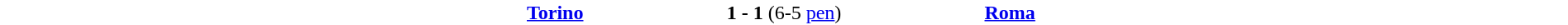<table cellspacing=0 width=100% style=background:#FFFFFF>
<tr>
<td width=22% align=right><strong> <a href='#'>Torino</a></strong></td>
<td align=center width=15%><strong>1 - 1</strong> (6-5 <a href='#'>pen</a>)</td>
<td width=22%><strong> <a href='#'>Roma</a></strong></td>
</tr>
</table>
